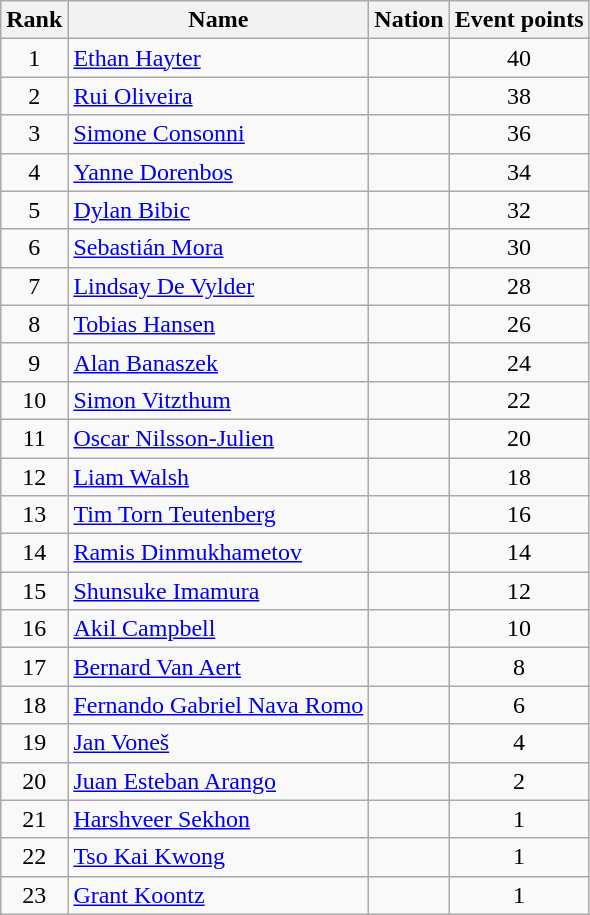<table class="wikitable sortable" style="text-align:center">
<tr>
<th>Rank</th>
<th>Name</th>
<th>Nation</th>
<th>Event points</th>
</tr>
<tr>
<td>1</td>
<td align=left><a href='#'>Ethan Hayter</a></td>
<td align=left></td>
<td>40</td>
</tr>
<tr>
<td>2</td>
<td align=left><a href='#'>Rui Oliveira</a></td>
<td align=left></td>
<td>38</td>
</tr>
<tr>
<td>3</td>
<td align=left><a href='#'>Simone Consonni</a></td>
<td align=left></td>
<td>36</td>
</tr>
<tr>
<td>4</td>
<td align=left><a href='#'>Yanne Dorenbos</a></td>
<td align=left></td>
<td>34</td>
</tr>
<tr>
<td>5</td>
<td align=left><a href='#'>Dylan Bibic</a></td>
<td align=left></td>
<td>32</td>
</tr>
<tr>
<td>6</td>
<td align=left><a href='#'>Sebastián Mora</a></td>
<td align=left></td>
<td>30</td>
</tr>
<tr>
<td>7</td>
<td align=left><a href='#'>Lindsay De Vylder</a></td>
<td align=left></td>
<td>28</td>
</tr>
<tr>
<td>8</td>
<td align=left><a href='#'>Tobias Hansen</a></td>
<td align=left></td>
<td>26</td>
</tr>
<tr>
<td>9</td>
<td align=left><a href='#'>Alan Banaszek</a></td>
<td align=left></td>
<td>24</td>
</tr>
<tr>
<td>10</td>
<td align=left><a href='#'>Simon Vitzthum</a></td>
<td align=left></td>
<td>22</td>
</tr>
<tr>
<td>11</td>
<td align=left><a href='#'>Oscar Nilsson-Julien</a></td>
<td align=left></td>
<td>20</td>
</tr>
<tr>
<td>12</td>
<td align=left><a href='#'>Liam Walsh</a></td>
<td align=left></td>
<td>18</td>
</tr>
<tr>
<td>13</td>
<td align=left><a href='#'>Tim Torn Teutenberg</a></td>
<td align=left></td>
<td>16</td>
</tr>
<tr>
<td>14</td>
<td align=left><a href='#'>Ramis Dinmukhametov</a></td>
<td align=left></td>
<td>14</td>
</tr>
<tr>
<td>15</td>
<td align=left><a href='#'>Shunsuke Imamura</a></td>
<td align=left></td>
<td>12</td>
</tr>
<tr>
<td>16</td>
<td align=left><a href='#'>Akil Campbell</a></td>
<td align=left></td>
<td>10</td>
</tr>
<tr>
<td>17</td>
<td align=left><a href='#'>Bernard Van Aert</a></td>
<td align=left></td>
<td>8</td>
</tr>
<tr>
<td>18</td>
<td align=left><a href='#'>Fernando Gabriel Nava Romo</a></td>
<td align=left></td>
<td>6</td>
</tr>
<tr>
<td>19</td>
<td align=left><a href='#'>Jan Voneš</a></td>
<td align=left></td>
<td>4</td>
</tr>
<tr>
<td>20</td>
<td align=left><a href='#'>Juan Esteban Arango</a></td>
<td align=left></td>
<td>2</td>
</tr>
<tr>
<td>21</td>
<td align=left><a href='#'>Harshveer Sekhon</a></td>
<td align=left></td>
<td>1</td>
</tr>
<tr>
<td>22</td>
<td align=left><a href='#'>Tso Kai Kwong</a></td>
<td align=left></td>
<td>1</td>
</tr>
<tr>
<td>23</td>
<td align=left><a href='#'>Grant Koontz</a></td>
<td align=left></td>
<td>1</td>
</tr>
</table>
